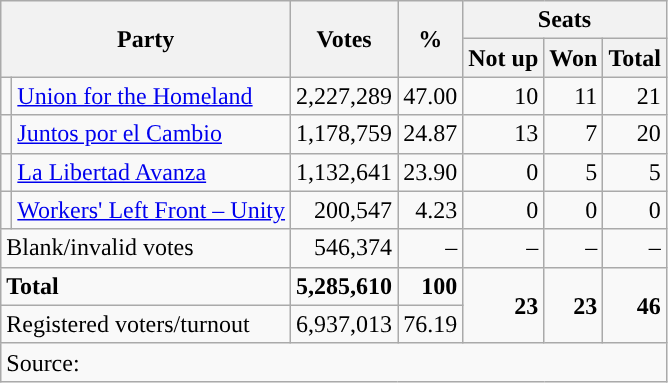<table class="wikitable" style="text-align:right">
<tr>
<th colspan="2" rowspan="2">Party</th>
<th rowspan="2">Votes</th>
<th rowspan="2">%</th>
<th colspan="3">Seats</th>
</tr>
<tr>
<th>Not up</th>
<th>Won</th>
<th>Total</th>
</tr>
<tr>
<td bgcolor=></td>
<td align="left"><a href='#'>Union for the Homeland</a></td>
<td>2,227,289</td>
<td>47.00</td>
<td>10</td>
<td>11</td>
<td>21</td>
</tr>
<tr>
<td bgcolor=></td>
<td align="left"><a href='#'>Juntos por el Cambio</a></td>
<td>1,178,759</td>
<td>24.87</td>
<td>13</td>
<td>7</td>
<td>20</td>
</tr>
<tr>
<td bgcolor=></td>
<td align="left"><a href='#'>La Libertad Avanza</a></td>
<td>1,132,641</td>
<td>23.90</td>
<td>0</td>
<td>5</td>
<td>5</td>
</tr>
<tr>
<td></td>
<td align="left"><a href='#'>Workers' Left Front – Unity</a></td>
<td>200,547</td>
<td>4.23</td>
<td>0</td>
<td>0</td>
<td>0</td>
</tr>
<tr>
<td colspan="2" align="left">Blank/invalid votes</td>
<td>546,374</td>
<td>–</td>
<td>–</td>
<td>–</td>
<td>–</td>
</tr>
<tr>
<td colspan="2" align="left"><strong>Total</strong></td>
<td><strong>5,285,610</strong></td>
<td><strong>100</strong></td>
<td rowspan="2"><strong>23</strong></td>
<td rowspan="2"><strong>23</strong></td>
<td rowspan="2"><strong>46</strong></td>
</tr>
<tr>
<td colspan="2" align="left">Registered voters/turnout</td>
<td>6,937,013</td>
<td>76.19</td>
</tr>
<tr>
<td colspan="7" align="left">Source: </td>
</tr>
</table>
